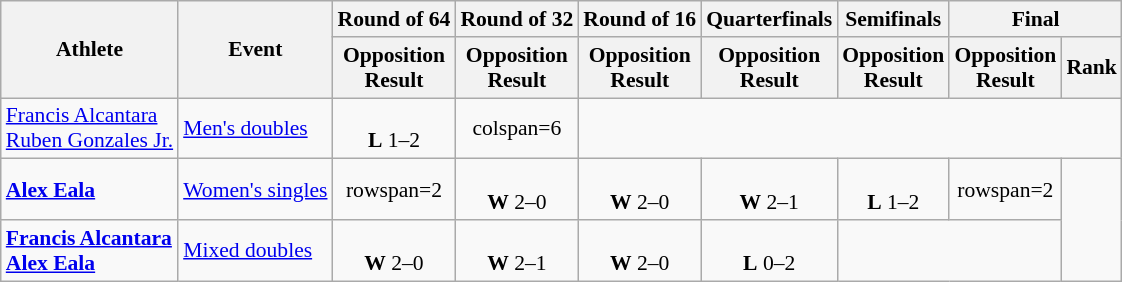<table class="wikitable" border="1" style="font-size:90%">
<tr>
<th rowspan=2>Athlete</th>
<th rowspan=2>Event</th>
<th>Round of 64</th>
<th>Round of 32</th>
<th>Round of 16</th>
<th>Quarterfinals</th>
<th>Semifinals</th>
<th colspan=2>Final</th>
</tr>
<tr>
<th>Opposition<br>Result</th>
<th>Opposition<br>Result</th>
<th>Opposition<br>Result</th>
<th>Opposition<br>Result</th>
<th>Opposition<br>Result</th>
<th>Opposition<br>Result</th>
<th>Rank</th>
</tr>
<tr align=center>
<td align=left><a href='#'>Francis Alcantara</a><br><a href='#'>Ruben Gonzales Jr.</a></td>
<td align=left><a href='#'>Men's doubles</a></td>
<td><br><strong>L</strong> 1–2</td>
<td>colspan=6 </td>
</tr>
<tr align=center>
<td align=left><strong><a href='#'>Alex Eala</a></strong></td>
<td align=left><a href='#'>Women's singles</a></td>
<td>rowspan=2 </td>
<td><br><strong>W</strong> 2–0</td>
<td><br><strong>W</strong> 2–0</td>
<td><br><strong>W</strong> 2–1</td>
<td><br><strong>L</strong> 1–2</td>
<td>rowspan=2 </td>
<td rowspan=2></td>
</tr>
<tr align=center>
<td align=left><strong><a href='#'>Francis Alcantara</a><br><a href='#'>Alex Eala</a></strong></td>
<td align=left><a href='#'>Mixed doubles</a></td>
<td><br><strong>W</strong> 2–0</td>
<td><br><strong>W</strong> 2–1</td>
<td><br><strong>W</strong> 2–0</td>
<td><br><strong>L</strong> 0–2</td>
</tr>
</table>
